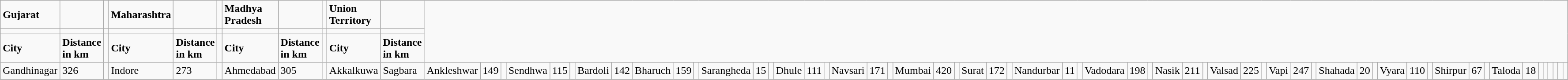<table class="wikitable">
<tr>
<td><strong>Gujarat</strong></td>
<td></td>
<td></td>
<td><strong>Maharashtra</strong></td>
<td></td>
<td></td>
<td><strong>Madhya Pradesh</strong></td>
<td></td>
<td></td>
<td><strong>Union Territory</strong></td>
<td></td>
</tr>
<tr>
<td></td>
<td></td>
<td></td>
<td></td>
<td></td>
<td></td>
<td></td>
<td></td>
<td></td>
<td></td>
<td></td>
</tr>
<tr>
<td><strong>City</strong></td>
<td><strong>Distance in km</strong></td>
<td></td>
<td><strong>City</strong></td>
<td><strong>Distance in km</strong></td>
<td></td>
<td><strong>City</strong></td>
<td><strong>Distance in km</strong></td>
<td></td>
<td><strong>City</strong></td>
<td><strong>Distance in km</strong></td>
</tr>
<tr>
<td>Gandhinagar</td>
<td>326</td>
<td></td>
<td>Indore</td>
<td>273</td>
<td></td>
<td>Ahmedabad</td>
<td>305</td>
<td></td>
<td>Akkalkuwa<br></td>
<td>Sagbara<br></td>
<td>Ankleshwar</td>
<td>149</td>
<td></td>
<td>Sendhwa</td>
<td>115</td>
<td></td>
<td>Bardoli</td>
<td>142</td>
<td>Bharuch</td>
<td>159</td>
<td></td>
<td>Sarangheda</td>
<td>15</td>
<td></td>
<td>Dhule</td>
<td>111</td>
<td></td>
<td>Navsari</td>
<td>171</td>
<td></td>
<td>Mumbai</td>
<td>420</td>
<td></td>
<td>Surat</td>
<td>172</td>
<td></td>
<td>Nandurbar</td>
<td>11</td>
<td></td>
<td>Vadodara</td>
<td>198</td>
<td></td>
<td>Nasik</td>
<td>211</td>
<td></td>
<td>Valsad</td>
<td>225</td>
<td></td>
<td>Vapi</td>
<td>247</td>
<td></td>
<td>Shahada</td>
<td>20</td>
<td></td>
<td>Vyara</td>
<td>110</td>
<td></td>
<td>Shirpur</td>
<td>67</td>
<td></td>
<td>Taloda</td>
<td>18</td>
<td></td>
<td></td>
<td></td>
<td></td>
<td></td>
<td></td>
</tr>
</table>
